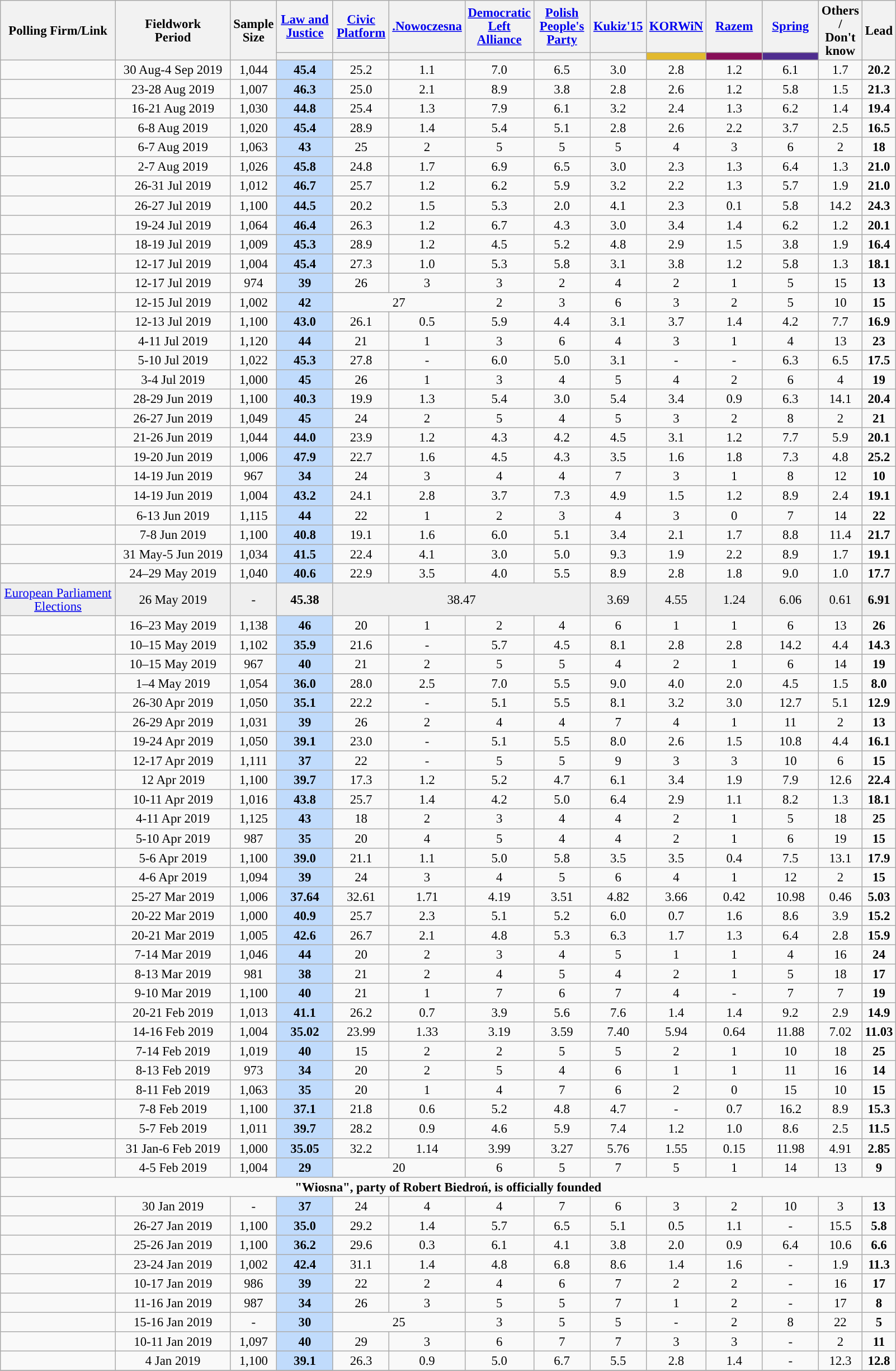<table class="wikitable sortable mw-collapsible mw-collapsed collapsible" style="text-align:center; font-size:95%; line-height:16px">
<tr style="height:42px;">
<th rowspan="2" style="width:130px;">Polling Firm/Link</th>
<th rowspan="2" data-sort-type="date" style="width:130px;">Fieldwork<br>Period</th>
<th rowspan="2" style="width:20px;">Sample Size</th>
<th style="width:60px;" class="unsortable"><a href='#'>Law and Justice</a></th>
<th style="width:60px;" class="unsortable"><a href='#'>Civic Platform</a></th>
<th style="width:60px;" class="unsortable"><a href='#'>.Nowoczesna</a></th>
<th style="width:60px;" class="unsortable"><a href='#'>Democratic Left Alliance</a></th>
<th style="width:60px;" class="unsortable"><a href='#'>Polish People's Party</a></th>
<th style="width:60px;" class="unsortable"><a href='#'>Kukiz'15</a></th>
<th style="width:60px;" class="unsortable"><a href='#'>KORWiN</a></th>
<th style="width:60px;" class="unsortable"><a href='#'>Razem</a></th>
<th style="width:60px;" class="unsortable"><a href='#'>Spring</a></th>
<th rowspan="2" data-sort-type="number" style="width:40px;">Others /<br>Don't know</th>
<th rowspan="2" data-sort-type="number" style="width:30px;">Lead</th>
</tr>
<tr>
<th data-sort-type="number" style="height:1px; background:"></th>
<th data-sort-type="number" style="height:1px; background:"></th>
<th data-sort-type="number" style="height:1px; background:"></th>
<th data-sort-type="number" style="height:1px; background:"></th>
<th data-sort-type="number" style="height:1px; background:"></th>
<th data-sort-type="number" style="height:1px; background:"></th>
<th data-sort-type="number" style="height:1px; background:#e2b92e;"></th>
<th data-sort-type="number" style="height:1px; background:#870f57;"></th>
<th data-sort-type="number" style="height:1px; background:#4f2d8f;"></th>
</tr>
<tr>
<td></td>
<td>30 Aug-4 Sep 2019</td>
<td>1,044</td>
<td style="background:#C0DBFC"><strong>45.4</strong></td>
<td>25.2</td>
<td>1.1</td>
<td>7.0</td>
<td>6.5</td>
<td>3.0</td>
<td>2.8</td>
<td>1.2</td>
<td>6.1</td>
<td>1.7</td>
<td style="background:"><strong>20.2</strong></td>
</tr>
<tr>
<td></td>
<td>23-28 Aug 2019</td>
<td>1,007</td>
<td style="background:#C0DBFC"><strong>46.3</strong></td>
<td>25.0</td>
<td>2.1</td>
<td>8.9</td>
<td>3.8</td>
<td>2.8</td>
<td>2.6</td>
<td>1.2</td>
<td>5.8</td>
<td>1.5</td>
<td style="background:"><strong>21.3</strong></td>
</tr>
<tr>
<td></td>
<td>16-21 Aug 2019</td>
<td>1,030</td>
<td style="background:#C0DBFC"><strong>44.8</strong></td>
<td>25.4</td>
<td>1.3</td>
<td>7.9</td>
<td>6.1</td>
<td>3.2</td>
<td>2.4</td>
<td>1.3</td>
<td>6.2</td>
<td>1.4</td>
<td style="background:"><strong>19.4</strong></td>
</tr>
<tr>
<td></td>
<td>6-8 Aug 2019</td>
<td>1,020</td>
<td style="background:#C0DBFC"><strong>45.4</strong></td>
<td>28.9</td>
<td>1.4</td>
<td>5.4</td>
<td>5.1</td>
<td>2.8</td>
<td>2.6</td>
<td>2.2</td>
<td>3.7</td>
<td>2.5</td>
<td style="background:"><strong>16.5</strong></td>
</tr>
<tr>
<td></td>
<td>6-7 Aug 2019</td>
<td>1,063</td>
<td style="background:#C0DBFC"><strong>43</strong></td>
<td>25</td>
<td>2</td>
<td>5</td>
<td>5</td>
<td>5</td>
<td>4</td>
<td>3</td>
<td>6</td>
<td>2</td>
<td style="background:"><strong>18</strong></td>
</tr>
<tr>
<td></td>
<td>2-7 Aug 2019</td>
<td>1,026</td>
<td style="background:#C0DBFC"><strong>45.8</strong></td>
<td>24.8</td>
<td>1.7</td>
<td>6.9</td>
<td>6.5</td>
<td>3.0</td>
<td>2.3</td>
<td>1.3</td>
<td>6.4</td>
<td>1.3</td>
<td style="background:"><strong>21.0</strong></td>
</tr>
<tr>
<td></td>
<td>26-31 Jul 2019</td>
<td>1,012</td>
<td style="background:#C0DBFC"><strong>46.7</strong></td>
<td>25.7</td>
<td>1.2</td>
<td>6.2</td>
<td>5.9</td>
<td>3.2</td>
<td>2.2</td>
<td>1.3</td>
<td>5.7</td>
<td>1.9</td>
<td style="background:"><strong>21.0</strong></td>
</tr>
<tr>
<td></td>
<td>26-27 Jul 2019</td>
<td>1,100</td>
<td style="background:#C0DBFC"><strong>44.5</strong></td>
<td>20.2</td>
<td>1.5</td>
<td>5.3</td>
<td>2.0</td>
<td>4.1</td>
<td>2.3</td>
<td>0.1</td>
<td>5.8</td>
<td>14.2</td>
<td style="background:"><strong>24.3</strong></td>
</tr>
<tr>
<td></td>
<td>19-24 Jul 2019</td>
<td>1,064</td>
<td style="background:#C0DBFC"><strong>46.4</strong></td>
<td>26.3</td>
<td>1.2</td>
<td>6.7</td>
<td>4.3</td>
<td>3.0</td>
<td>3.4</td>
<td>1.4</td>
<td>6.2</td>
<td>1.2</td>
<td style="background:"><strong>20.1</strong></td>
</tr>
<tr>
<td></td>
<td>18-19 Jul 2019</td>
<td>1,009</td>
<td style="background:#C0DBFC"><strong>45.3</strong></td>
<td>28.9</td>
<td>1.2</td>
<td>4.5</td>
<td>5.2</td>
<td>4.8</td>
<td>2.9</td>
<td>1.5</td>
<td>3.8</td>
<td>1.9</td>
<td style="background:"><strong>16.4</strong></td>
</tr>
<tr>
<td></td>
<td>12-17 Jul 2019</td>
<td>1,004</td>
<td style="background:#C0DBFC"><strong>45.4</strong></td>
<td>27.3</td>
<td>1.0</td>
<td>5.3</td>
<td>5.8</td>
<td>3.1</td>
<td>3.8</td>
<td>1.2</td>
<td>5.8</td>
<td>1.3</td>
<td style="background:"><strong>18.1</strong></td>
</tr>
<tr>
<td></td>
<td>12-17 Jul 2019</td>
<td>974</td>
<td style="background:#C0DBFC"><strong>39</strong></td>
<td>26</td>
<td>3</td>
<td>3</td>
<td>2</td>
<td>4</td>
<td>2</td>
<td>1</td>
<td>5</td>
<td>15</td>
<td style="background:"><strong>13</strong></td>
</tr>
<tr>
<td></td>
<td>12-15 Jul 2019</td>
<td>1,002</td>
<td style="background:#C0DBFC"><strong>42</strong></td>
<td colspan="2">27</td>
<td>2</td>
<td>3</td>
<td>6</td>
<td>3</td>
<td>2</td>
<td>5</td>
<td>10</td>
<td style="background:"><strong>15</strong></td>
</tr>
<tr>
<td></td>
<td>12-13 Jul 2019</td>
<td>1,100</td>
<td style="background:#C0DBFC"><strong>43.0</strong></td>
<td>26.1</td>
<td>0.5</td>
<td>5.9</td>
<td>4.4</td>
<td>3.1</td>
<td>3.7</td>
<td>1.4</td>
<td>4.2</td>
<td>7.7</td>
<td style="background:"><strong>16.9</strong></td>
</tr>
<tr>
<td></td>
<td>4-11 Jul 2019</td>
<td>1,120</td>
<td style="background:#C0DBFC"><strong>44</strong></td>
<td>21</td>
<td>1</td>
<td>3</td>
<td>6</td>
<td>4</td>
<td>3</td>
<td>1</td>
<td>4</td>
<td>13</td>
<td style="background:"><strong>23</strong></td>
</tr>
<tr>
<td></td>
<td>5-10 Jul 2019</td>
<td>1,022</td>
<td style="background:#C0DBFC"><strong>45.3</strong></td>
<td>27.8</td>
<td>-</td>
<td>6.0</td>
<td>5.0</td>
<td>3.1</td>
<td>-</td>
<td>-</td>
<td>6.3</td>
<td>6.5</td>
<td style="background:"><strong>17.5</strong></td>
</tr>
<tr>
<td></td>
<td>3-4 Jul 2019</td>
<td>1,000</td>
<td style="background:#C0DBFC"><strong>45</strong></td>
<td>26</td>
<td>1</td>
<td>3</td>
<td>4</td>
<td>5</td>
<td>4</td>
<td>2</td>
<td>6</td>
<td>4</td>
<td style="background:"><strong>19</strong></td>
</tr>
<tr>
<td></td>
<td>28-29 Jun 2019</td>
<td>1,100</td>
<td style="background:#C0DBFC"><strong>40.3</strong></td>
<td>19.9</td>
<td>1.3</td>
<td>5.4</td>
<td>3.0</td>
<td>5.4</td>
<td>3.4</td>
<td>0.9</td>
<td>6.3</td>
<td>14.1</td>
<td style="background:"><strong>20.4</strong></td>
</tr>
<tr>
<td></td>
<td>26-27 Jun 2019</td>
<td>1,049</td>
<td style="background:#C0DBFC"><strong>45</strong></td>
<td>24</td>
<td>2</td>
<td>5</td>
<td>4</td>
<td>5</td>
<td>3</td>
<td>2</td>
<td>8</td>
<td>2</td>
<td style="background:"><strong>21</strong></td>
</tr>
<tr>
<td></td>
<td>21-26 Jun 2019</td>
<td>1,044</td>
<td style="background:#C0DBFC"><strong>44.0</strong></td>
<td>23.9</td>
<td>1.2</td>
<td>4.3</td>
<td>4.2</td>
<td>4.5</td>
<td>3.1</td>
<td>1.2</td>
<td>7.7</td>
<td>5.9</td>
<td style="background:"><strong>20.1</strong></td>
</tr>
<tr>
<td></td>
<td>19-20 Jun 2019</td>
<td>1,006</td>
<td style="background:#C0DBFC"><strong>47.9</strong></td>
<td>22.7</td>
<td>1.6</td>
<td>4.5</td>
<td>4.3</td>
<td>3.5</td>
<td>1.6</td>
<td>1.8</td>
<td>7.3</td>
<td>4.8</td>
<td style="background:"><strong>25.2</strong></td>
</tr>
<tr>
<td></td>
<td>14-19 Jun 2019</td>
<td>967</td>
<td style="background:#C0DBFC"><strong>34</strong></td>
<td>24</td>
<td>3</td>
<td>4</td>
<td>4</td>
<td>7</td>
<td>3</td>
<td>1</td>
<td>8</td>
<td>12</td>
<td style="background:"><strong>10</strong></td>
</tr>
<tr>
<td></td>
<td>14-19 Jun 2019</td>
<td>1,004</td>
<td style="background:#C0DBFC"><strong>43.2</strong></td>
<td>24.1</td>
<td>2.8</td>
<td>3.7</td>
<td>7.3</td>
<td>4.9</td>
<td>1.5</td>
<td>1.2</td>
<td>8.9</td>
<td>2.4</td>
<td style="background:"><strong>19.1</strong></td>
</tr>
<tr>
<td></td>
<td>6-13 Jun 2019</td>
<td>1,115</td>
<td style="background:#C0DBFC"><strong>44</strong></td>
<td>22</td>
<td>1</td>
<td>2</td>
<td>3</td>
<td>4</td>
<td>3</td>
<td>0</td>
<td>7</td>
<td>14</td>
<td style="background:"><strong>22</strong></td>
</tr>
<tr>
<td></td>
<td>7-8 Jun 2019</td>
<td>1,100</td>
<td style="background:#C0DBFC"><strong>40.8</strong></td>
<td>19.1</td>
<td>1.6</td>
<td>6.0</td>
<td>5.1</td>
<td>3.4</td>
<td>2.1</td>
<td>1.7</td>
<td>8.8</td>
<td>11.4</td>
<td style="background:"><strong>21.7</strong></td>
</tr>
<tr>
<td></td>
<td>31 May-5 Jun 2019</td>
<td>1,034</td>
<td style="background:#C0DBFC"><strong>41.5</strong></td>
<td>22.4</td>
<td>4.1</td>
<td>3.0</td>
<td>5.0</td>
<td>9.3</td>
<td>1.9</td>
<td>2.2</td>
<td>8.9</td>
<td>1.7</td>
<td style="background:"><strong>19.1</strong></td>
</tr>
<tr>
<td></td>
<td>24–29 May 2019</td>
<td>1,040</td>
<td style="background:#C0DBFC"><strong>40.6</strong></td>
<td>22.9</td>
<td>3.5</td>
<td>4.0</td>
<td>5.5</td>
<td>8.9</td>
<td>2.8</td>
<td>1.8</td>
<td>9.0</td>
<td>1.0</td>
<td style="background:"><strong>17.7</strong></td>
</tr>
<tr style="background:#EFEFEF;">
<td><a href='#'>European Parliament Elections</a></td>
<td>26 May 2019</td>
<td>-</td>
<td style="background:"><strong>45.38</strong></td>
<td colspan="4">38.47</td>
<td>3.69</td>
<td>4.55</td>
<td>1.24</td>
<td>6.06</td>
<td>0.61</td>
<td style="background:"><strong>6.91</strong></td>
</tr>
<tr>
<td></td>
<td>16–23 May 2019</td>
<td>1,138</td>
<td style="background:#C0DBFC"><strong>46</strong></td>
<td>20</td>
<td>1</td>
<td>2</td>
<td>4</td>
<td>6</td>
<td>1</td>
<td>1</td>
<td>6</td>
<td>13</td>
<td style="background:"><strong>26</strong></td>
</tr>
<tr>
<td></td>
<td>10–15 May 2019</td>
<td>1,102</td>
<td style="background:#C0DBFC"><strong>35.9</strong></td>
<td>21.6</td>
<td>-</td>
<td>5.7</td>
<td>4.5</td>
<td>8.1</td>
<td>2.8</td>
<td>2.8</td>
<td>14.2</td>
<td>4.4</td>
<td style="background:"><strong>14.3</strong></td>
</tr>
<tr>
<td></td>
<td>10–15 May 2019</td>
<td>967</td>
<td style="background:#C0DBFC"><strong>40</strong></td>
<td>21</td>
<td>2</td>
<td>5</td>
<td>5</td>
<td>4</td>
<td>2</td>
<td>1</td>
<td>6</td>
<td>14</td>
<td style="background:"><strong>19</strong></td>
</tr>
<tr>
<td></td>
<td>1–4 May 2019</td>
<td>1,054</td>
<td style="background:#C0DBFC"><strong>36.0</strong></td>
<td>28.0</td>
<td>2.5</td>
<td>7.0</td>
<td>5.5</td>
<td>9.0</td>
<td>4.0</td>
<td>2.0</td>
<td>4.5</td>
<td>1.5</td>
<td style="background:"><strong>8.0</strong></td>
</tr>
<tr>
<td></td>
<td>26-30 Apr 2019</td>
<td>1,050</td>
<td style="background:#C0DBFC"><strong>35.1</strong></td>
<td>22.2</td>
<td>-</td>
<td>5.1</td>
<td>5.5</td>
<td>8.1</td>
<td>3.2</td>
<td>3.0</td>
<td>12.7</td>
<td>5.1</td>
<td style="background:"><strong>12.9</strong></td>
</tr>
<tr>
<td></td>
<td>26-29 Apr 2019</td>
<td>1,031</td>
<td style="background:#C0DBFC"><strong>39</strong></td>
<td>26</td>
<td>2</td>
<td>4</td>
<td>4</td>
<td>7</td>
<td>4</td>
<td>1</td>
<td>11</td>
<td>2</td>
<td style="background:"><strong>13</strong></td>
</tr>
<tr>
<td></td>
<td>19-24 Apr 2019</td>
<td>1,050</td>
<td style="background:#C0DBFC"><strong>39.1</strong></td>
<td>23.0</td>
<td>-</td>
<td>5.1</td>
<td>5.5</td>
<td>8.0</td>
<td>2.6</td>
<td>1.5</td>
<td>10.8</td>
<td>4.4</td>
<td style="background:"><strong>16.1</strong></td>
</tr>
<tr>
<td></td>
<td>12-17 Apr 2019</td>
<td>1,111</td>
<td style="background:#C0DBFC"><strong>37</strong></td>
<td>22</td>
<td>-</td>
<td>5</td>
<td>5</td>
<td>9</td>
<td>3</td>
<td>3</td>
<td>10</td>
<td>6</td>
<td style="background:"><strong>15</strong></td>
</tr>
<tr>
<td></td>
<td>12 Apr 2019</td>
<td>1,100</td>
<td style="background:#C0DBFC"><strong>39.7</strong></td>
<td>17.3</td>
<td>1.2</td>
<td>5.2</td>
<td>4.7</td>
<td>6.1</td>
<td>3.4</td>
<td>1.9</td>
<td>7.9</td>
<td>12.6</td>
<td style="background:"><strong>22.4</strong></td>
</tr>
<tr>
<td></td>
<td>10-11 Apr 2019</td>
<td>1,016</td>
<td style="background:#C0DBFC"><strong>43.8</strong></td>
<td>25.7</td>
<td>1.4</td>
<td>4.2</td>
<td>5.0</td>
<td>6.4</td>
<td>2.9</td>
<td>1.1</td>
<td>8.2</td>
<td>1.3</td>
<td style="background:"><strong>18.1</strong></td>
</tr>
<tr>
<td></td>
<td>4-11 Apr 2019</td>
<td>1,125</td>
<td style="background:#C0DBFC"><strong>43</strong></td>
<td>18</td>
<td>2</td>
<td>3</td>
<td>4</td>
<td>4</td>
<td>2</td>
<td>1</td>
<td>5</td>
<td>18</td>
<td style="background:"><strong>25</strong></td>
</tr>
<tr>
<td></td>
<td>5-10 Apr 2019</td>
<td>987</td>
<td style="background:#C0DBFC"><strong>35</strong></td>
<td>20</td>
<td>4</td>
<td>5</td>
<td>4</td>
<td>4</td>
<td>2</td>
<td>1</td>
<td>6</td>
<td>19</td>
<td style="background:"><strong>15</strong></td>
</tr>
<tr>
<td></td>
<td>5-6 Apr 2019</td>
<td>1,100</td>
<td style="background:#C0DBFC"><strong>39.0</strong></td>
<td>21.1</td>
<td>1.1</td>
<td>5.0</td>
<td>5.8</td>
<td>3.5</td>
<td>3.5</td>
<td>0.4</td>
<td>7.5</td>
<td>13.1</td>
<td style="background:"><strong>17.9</strong></td>
</tr>
<tr>
<td></td>
<td>4-6 Apr 2019</td>
<td>1,094</td>
<td style="background:#C0DBFC"><strong>39</strong></td>
<td>24</td>
<td>3</td>
<td>4</td>
<td>5</td>
<td>6</td>
<td>4</td>
<td>1</td>
<td>12</td>
<td>2</td>
<td style="background:"><strong>15</strong></td>
</tr>
<tr>
<td></td>
<td>25-27 Mar 2019</td>
<td>1,006</td>
<td style="background:#C0DBFC"><strong>37.64</strong></td>
<td>32.61</td>
<td>1.71</td>
<td>4.19</td>
<td>3.51</td>
<td>4.82</td>
<td>3.66</td>
<td>0.42</td>
<td>10.98</td>
<td>0.46</td>
<td style="background:"><strong>5.03</strong></td>
</tr>
<tr>
<td></td>
<td>20-22 Mar 2019</td>
<td>1,000</td>
<td style="background:#C0DBFC"><strong>40.9</strong></td>
<td>25.7</td>
<td>2.3</td>
<td>5.1</td>
<td>5.2</td>
<td>6.0</td>
<td>0.7</td>
<td>1.6</td>
<td>8.6</td>
<td>3.9</td>
<td style="background:"><strong>15.2</strong></td>
</tr>
<tr>
<td></td>
<td>20-21 Mar 2019</td>
<td>1,005</td>
<td style="background:#C0DBFC"><strong>42.6</strong></td>
<td>26.7</td>
<td>2.1</td>
<td>4.8</td>
<td>5.3</td>
<td>6.3</td>
<td>1.7</td>
<td>1.3</td>
<td>6.4</td>
<td>2.8</td>
<td style="background:"><strong>15.9</strong></td>
</tr>
<tr>
<td></td>
<td>7-14 Mar 2019</td>
<td>1,046</td>
<td style="background:#C0DBFC"><strong>44</strong></td>
<td>20</td>
<td>2</td>
<td>3</td>
<td>4</td>
<td>5</td>
<td>1</td>
<td>1</td>
<td>4</td>
<td>16</td>
<td style="background:"><strong>24</strong></td>
</tr>
<tr>
<td></td>
<td>8-13 Mar 2019</td>
<td>981</td>
<td style="background:#C0DBFC"><strong>38</strong></td>
<td>21</td>
<td>2</td>
<td>4</td>
<td>5</td>
<td>4</td>
<td>2</td>
<td>1</td>
<td>5</td>
<td>18</td>
<td style="background:"><strong>17</strong></td>
</tr>
<tr>
<td></td>
<td>9-10 Mar 2019</td>
<td>1,100</td>
<td style="background:#C0DBFC"><strong>40</strong></td>
<td>21</td>
<td>1</td>
<td>7</td>
<td>6</td>
<td>7</td>
<td>4</td>
<td>-</td>
<td>7</td>
<td>7</td>
<td style="background:"><strong>19</strong></td>
</tr>
<tr>
<td></td>
<td>20-21 Feb 2019</td>
<td>1,013</td>
<td style="background:#C0DBFC"><strong>41.1</strong></td>
<td>26.2</td>
<td>0.7</td>
<td>3.9</td>
<td>5.6</td>
<td>7.6</td>
<td>1.4</td>
<td>1.4</td>
<td>9.2</td>
<td>2.9</td>
<td style="background:"><strong>14.9</strong></td>
</tr>
<tr>
<td></td>
<td>14-16 Feb 2019</td>
<td>1,004</td>
<td style="background:#C0DBFC"><strong>35.02</strong></td>
<td>23.99</td>
<td>1.33</td>
<td>3.19</td>
<td>3.59</td>
<td>7.40</td>
<td>5.94</td>
<td>0.64</td>
<td>11.88</td>
<td>7.02</td>
<td style="background:"><strong>11.03</strong></td>
</tr>
<tr>
<td></td>
<td>7-14 Feb 2019</td>
<td>1,019</td>
<td style="background:#C0DBFC"><strong>40</strong></td>
<td>15</td>
<td>2</td>
<td>2</td>
<td>5</td>
<td>5</td>
<td>2</td>
<td>1</td>
<td>10</td>
<td>18</td>
<td style="background:"><strong>25</strong></td>
</tr>
<tr>
<td></td>
<td>8-13 Feb 2019</td>
<td>973</td>
<td style="background:#C0DBFC"><strong>34</strong></td>
<td>20</td>
<td>2</td>
<td>5</td>
<td>4</td>
<td>6</td>
<td>1</td>
<td>1</td>
<td>11</td>
<td>16</td>
<td style="background:"><strong>14</strong></td>
</tr>
<tr>
<td></td>
<td>8-11 Feb 2019</td>
<td>1,063</td>
<td style="background:#C0DBFC"><strong>35</strong></td>
<td>20</td>
<td>1</td>
<td>4</td>
<td>7</td>
<td>6</td>
<td>2</td>
<td>0</td>
<td>15</td>
<td>10</td>
<td style="background:"><strong>15</strong></td>
</tr>
<tr>
<td></td>
<td>7-8 Feb 2019</td>
<td>1,100</td>
<td style="background:#C0DBFC"><strong>37.1</strong></td>
<td>21.8</td>
<td>0.6</td>
<td>5.2</td>
<td>4.8</td>
<td>4.7</td>
<td>-</td>
<td>0.7</td>
<td>16.2</td>
<td>8.9</td>
<td style="background:"><strong>15.3</strong></td>
</tr>
<tr>
<td></td>
<td>5-7 Feb 2019</td>
<td>1,011</td>
<td style="background:#C0DBFC"><strong>39.7</strong></td>
<td>28.2</td>
<td>0.9</td>
<td>4.6</td>
<td>5.9</td>
<td>7.4</td>
<td>1.2</td>
<td>1.0</td>
<td>8.6</td>
<td>2.5</td>
<td style="background:"><strong>11.5</strong></td>
</tr>
<tr>
<td></td>
<td>31 Jan-6 Feb 2019</td>
<td>1,000</td>
<td style="background:#C0DBFC"><strong>35.05</strong></td>
<td>32.2</td>
<td>1.14</td>
<td>3.99</td>
<td>3.27</td>
<td>5.76</td>
<td>1.55</td>
<td>0.15</td>
<td>11.98</td>
<td>4.91</td>
<td style="background:"><strong>2.85</strong></td>
</tr>
<tr>
<td></td>
<td>4-5 Feb 2019</td>
<td>1,004</td>
<td style="background:#C0DBFC"><strong>29</strong></td>
<td colspan="2">20</td>
<td>6</td>
<td>5</td>
<td>7</td>
<td>5</td>
<td>1</td>
<td>14</td>
<td>13</td>
<td style="background:"><strong>9</strong></td>
</tr>
<tr>
<td colspan="14"><strong>"Wiosna", party of Robert Biedroń, is officially founded</strong></td>
</tr>
<tr>
<td></td>
<td>30 Jan 2019</td>
<td>-</td>
<td style="background:#C0DBFC"><strong>37</strong></td>
<td>24</td>
<td>4</td>
<td>4</td>
<td>7</td>
<td>6</td>
<td>3</td>
<td>2</td>
<td>10</td>
<td>3</td>
<td style="background:"><strong>13</strong></td>
</tr>
<tr>
<td></td>
<td>26-27 Jan 2019</td>
<td>1,100</td>
<td style="background:#C0DBFC"><strong>35.0</strong></td>
<td>29.2</td>
<td>1.4</td>
<td>5.7</td>
<td>6.5</td>
<td>5.1</td>
<td>0.5</td>
<td>1.1</td>
<td>-</td>
<td>15.5</td>
<td style="background:"><strong>5.8</strong></td>
</tr>
<tr>
<td></td>
<td>25-26 Jan 2019</td>
<td>1,100</td>
<td style="background:#C0DBFC"><strong>36.2</strong></td>
<td>29.6</td>
<td>0.3</td>
<td>6.1</td>
<td>4.1</td>
<td>3.8</td>
<td>2.0</td>
<td>0.9</td>
<td>6.4</td>
<td>10.6</td>
<td style="background:"><strong>6.6</strong></td>
</tr>
<tr>
<td></td>
<td>23-24 Jan 2019</td>
<td>1,002</td>
<td style="background:#C0DBFC"><strong>42.4</strong></td>
<td>31.1</td>
<td>1.4</td>
<td>4.8</td>
<td>6.8</td>
<td>8.6</td>
<td>1.4</td>
<td>1.6</td>
<td>-</td>
<td>1.9</td>
<td style="background:"><strong>11.3</strong></td>
</tr>
<tr>
<td></td>
<td>10-17 Jan 2019</td>
<td>986</td>
<td style="background:#C0DBFC"><strong>39</strong></td>
<td>22</td>
<td>2</td>
<td>4</td>
<td>6</td>
<td>7</td>
<td>2</td>
<td>2</td>
<td>-</td>
<td>16</td>
<td style="background:"><strong>17</strong></td>
</tr>
<tr>
<td></td>
<td>11-16 Jan 2019</td>
<td>987</td>
<td style="background:#C0DBFC"><strong>34</strong></td>
<td>26</td>
<td>3</td>
<td>5</td>
<td>5</td>
<td>7</td>
<td>1</td>
<td>2</td>
<td>-</td>
<td>17</td>
<td style="background:"><strong>8</strong></td>
</tr>
<tr>
<td></td>
<td>15-16 Jan 2019</td>
<td>-</td>
<td style="background:#C0DBFC"><strong>30</strong></td>
<td colspan="2">25</td>
<td>3</td>
<td>5</td>
<td>5</td>
<td>-</td>
<td>2</td>
<td>8</td>
<td>22</td>
<td style="background:"><strong>5</strong></td>
</tr>
<tr>
<td></td>
<td>10-11 Jan 2019</td>
<td>1,097</td>
<td style="background:#C0DBFC"><strong>40</strong></td>
<td>29</td>
<td>3</td>
<td>6</td>
<td>7</td>
<td>7</td>
<td>3</td>
<td>3</td>
<td>-</td>
<td>2</td>
<td style="background:"><strong>11</strong></td>
</tr>
<tr>
<td></td>
<td>4 Jan 2019</td>
<td>1,100</td>
<td style="background:#C0DBFC"><strong>39.1</strong></td>
<td>26.3</td>
<td>0.9</td>
<td>5.0</td>
<td>6.7</td>
<td>5.5</td>
<td>2.8</td>
<td>1.4</td>
<td>-</td>
<td>12.3</td>
<td style="background:"><strong>12.8</strong></td>
</tr>
<tr>
</tr>
</table>
